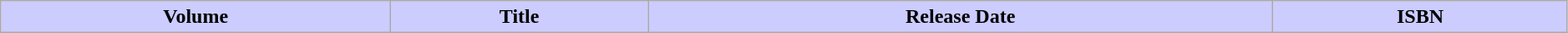<table class="wikitable" style="width:99%;">
<tr>
<th style="background:#ccf;">Volume</th>
<th style="background:#ccf;">Title</th>
<th style="background:#ccf;">Release Date</th>
<th style="background:#ccf;">ISBN<br>











</th>
</tr>
</table>
